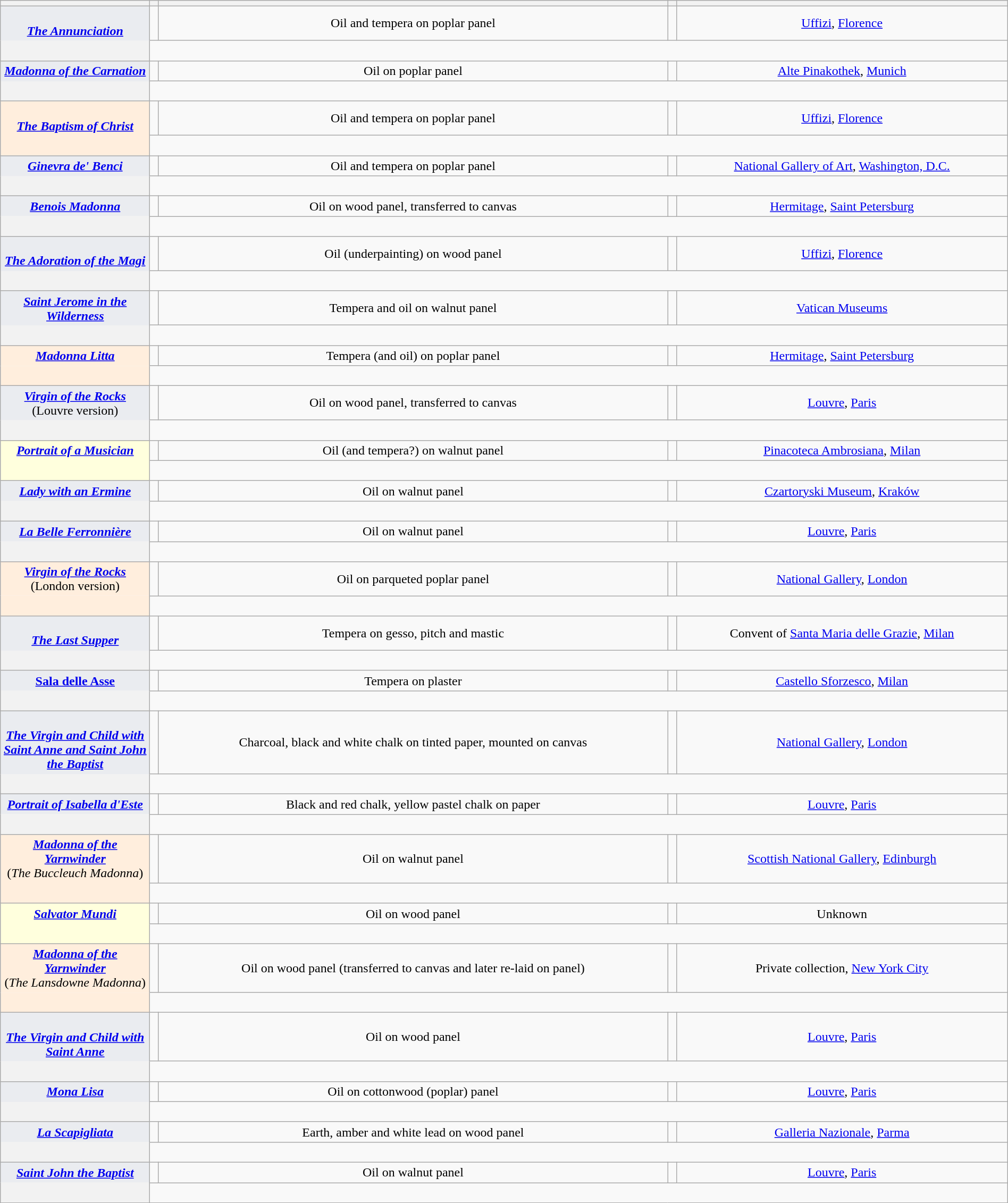<table class="wikitable sortable" style="font-size:100%; text-align: center; width:100%">
<tr>
<th width="180"></th>
<th></th>
<th></th>
<th></th>
<th></th>
</tr>
<tr>
<td style="background-color: #EAECF0; border-style: solid solid none solid" data-sort-value="Annunciation"><br><strong><em><a href='#'>The Annunciation</a></em></strong></td>
<td></td>
<td>Oil and tempera on poplar panel</td>
<td></td>
<td data-sort-value="Florence, Uffizi"><a href='#'>Uffizi</a>, <a href='#'>Florence</a></td>
</tr>
<tr class="expand-child">
<th scope="row" style="border-style: none solid solid solid"></th>
<td colspan="4"><br></td>
</tr>
<tr>
<td style="background-color: #EAECF0; border-style: solid solid none solid"><strong><em><a href='#'>Madonna of the Carnation</a></em></strong></td>
<td></td>
<td>Oil on poplar panel</td>
<td></td>
<td data-sort-value="Munich, Alte Pinakothek"><a href='#'>Alte Pinakothek</a>, <a href='#'>Munich</a></td>
</tr>
<tr class="expand-child">
<th scope="row" style="border-style: none solid solid solid"></th>
<td colspan="4"><br></td>
</tr>
<tr>
<td style="background-color: #FED; border-style: solid solid none solid" data-sort-value="Baptism of Christ"><br><strong><em><a href='#'>The Baptism of Christ</a></em></strong> </td>
<td></td>
<td>Oil and tempera on poplar panel</td>
<td></td>
<td data-sort-value="Florence, Uffizi"><a href='#'>Uffizi</a>, <a href='#'>Florence</a></td>
</tr>
<tr class="expand-child">
<td style="background-color: #FED; border-style: none solid solid solid"></td>
<td colspan="4"><br></td>
</tr>
<tr>
<td style="background-color: #EAECF0; border-style: solid solid none solid"><strong><em><a href='#'>Ginevra de' Benci</a></em></strong></td>
<td></td>
<td>Oil and tempera on poplar panel</td>
<td></td>
<td data-sort-value="Washington, D.C., National Gallery of Art"><a href='#'>National Gallery of Art</a>, <a href='#'>Washington,&nbsp;D.C.</a></td>
</tr>
<tr class="expand-child">
<th scope="row" style="border-style: none solid solid solid"></th>
<td colspan="4"><br></td>
</tr>
<tr>
<td style="background-color: #EAECF0; border-style: solid solid none solid"><strong><em><a href='#'>Benois Madonna</a></em></strong></td>
<td></td>
<td>Oil on wood panel, transferred to canvas</td>
<td></td>
<td data-sort-value="Saint Petersburg, Hermitage"><a href='#'>Hermitage</a>, <a href='#'>Saint Petersburg</a></td>
</tr>
<tr class="expand-child">
<th scope="row" style="border-style: none solid solid solid"></th>
<td colspan="4"><br></td>
</tr>
<tr>
<td style="background-color: #EAECF0; border-style: solid solid none solid" data-sort-value="Adoration of the Magi"><br><strong><em><a href='#'>The Adoration of the Magi</a></em></strong><br></td>
<td></td>
<td>Oil (underpainting) on wood panel</td>
<td></td>
<td data-sort-value="Florence, Uffizi"><a href='#'>Uffizi</a>, <a href='#'>Florence</a></td>
</tr>
<tr class="expand-child">
<th scope="row" style="border-style: none solid solid solid"></th>
<td colspan="4"><br></td>
</tr>
<tr>
<td style="background-color: #EAECF0; border-style: solid solid none solid"><strong><em><a href='#'>Saint Jerome in the Wilderness</a></em></strong><br></td>
<td></td>
<td>Tempera and oil on walnut panel</td>
<td></td>
<td><a href='#'>Vatican Museums</a></td>
</tr>
<tr class="expand-child">
<th scope="row" style="border-style: none solid solid solid"></th>
<td colspan="4"><br></td>
</tr>
<tr>
<td style="background-color: #FED; border-style: solid solid none solid"><strong><em><a href='#'>Madonna Litta</a></em></strong> </td>
<td></td>
<td>Tempera (and oil) on poplar panel</td>
<td></td>
<td data-sort-value="Saint Petersburg, Hermitage"><a href='#'>Hermitage</a>, <a href='#'>Saint Petersburg</a></td>
</tr>
<tr class="expand-child">
<td style="background-color: #FED; border-style: none solid solid solid"></td>
<td colspan="4"><br></td>
</tr>
<tr>
<td style="background-color: #EAECF0; border-style: solid solid none solid"><strong><em><a href='#'>Virgin of the Rocks</a></em></strong><br>(Louvre version)</td>
<td></td>
<td>Oil on wood panel, transferred to canvas</td>
<td></td>
<td data-sort-value="Paris, Louvre"><a href='#'>Louvre</a>, <a href='#'>Paris</a></td>
</tr>
<tr class="expand-child">
<th scope="row" style="border-style: none solid solid solid"></th>
<td colspan="4"><br></td>
</tr>
<tr>
<td style="background-color: #FFD; border-style: solid solid none solid"><strong><em><a href='#'>Portrait of a Musician</a></em></strong> <br> </td>
<td></td>
<td>Oil (and tempera?) on walnut panel</td>
<td></td>
<td data-sort-value="Milan, Pinacoteca Ambrosiana"><a href='#'>Pinacoteca Ambrosiana</a>, <a href='#'>Milan</a></td>
</tr>
<tr class="expand-child">
<td style="background-color: #FFD; border-style: none solid solid solid"></td>
<td colspan="4"><br></td>
</tr>
<tr>
<td style="background-color: #EAECF0; border-style: solid solid none solid"><strong><em><a href='#'>Lady with an Ermine</a></em></strong></td>
<td></td>
<td>Oil on walnut panel</td>
<td></td>
<td data-sort-value="Kraków, Czartoryski Museum"><a href='#'>Czartoryski Museum</a>, <a href='#'>Kraków</a></td>
</tr>
<tr class="expand-child">
<th scope="row" style="border-style: none solid solid solid"></th>
<td colspan="4"><br></td>
</tr>
<tr>
<td style="background-color: #EAECF0; border-style: solid solid none solid"><strong><em><a href='#'>La Belle Ferronnière</a></em></strong></td>
<td></td>
<td>Oil on walnut panel</td>
<td></td>
<td data-sort-value="Paris, Louvre"><a href='#'>Louvre</a>, <a href='#'>Paris</a></td>
</tr>
<tr class="expand-child">
<th scope="row" style="border-style: none solid solid solid"></th>
<td colspan="4"><br></td>
</tr>
<tr>
<td style="background-color: #FED; border-style: solid solid none solid"><strong><em><a href='#'>Virgin of the Rocks</a></em></strong> <br>(London version) </td>
<td></td>
<td>Oil on parqueted poplar panel</td>
<td></td>
<td data-sort-value="London, National Gallery"><a href='#'>National Gallery</a>, <a href='#'>London</a></td>
</tr>
<tr class="expand-child">
<td style="background-color: #FED; border-style: none solid solid solid"></td>
<td colspan="4"><br></td>
</tr>
<tr>
<td style="background-color: #EAECF0; border-style: solid solid none solid" data-sort-value="Last Supper"><br><strong><em><a href='#'>The Last Supper</a></em></strong></td>
<td></td>
<td>Tempera on gesso, pitch and mastic</td>
<td></td>
<td data-sort-value="Milan, Convent of Santa Maria delle Grazie">Convent of <a href='#'>Santa Maria delle Grazie</a>, <a href='#'>Milan</a></td>
</tr>
<tr class="expand-child">
<th scope="row" style="border-style: none solid solid solid"></th>
<td colspan="4"><br></td>
</tr>
<tr>
<td style="background-color: #EAECF0; border-style: solid solid none solid"><strong><a href='#'>Sala delle Asse</a></strong></td>
<td></td>
<td>Tempera on plaster</td>
<td></td>
<td data-sort-value="Miilan, Castello Sforzesco"><a href='#'>Castello Sforzesco</a>, <a href='#'>Milan</a></td>
</tr>
<tr class="expand-child">
<th scope="row" style="border-style: none solid solid solid"></th>
<td colspan="4"><br></td>
</tr>
<tr>
<td style="background-color: #EAECF0; border-style: solid solid none solid" data-sort-value="Virgin and Child with Saint Anne and Saint John the Baptist"><br><strong><em><a href='#'>The Virgin and Child with Saint Anne and Saint John the Baptist</a></em></strong></td>
<td></td>
<td>Charcoal, black and white chalk on tinted paper, mounted on canvas</td>
<td></td>
<td data-sort-value="London, National Gallery"><a href='#'>National Gallery</a>, <a href='#'>London</a></td>
</tr>
<tr class="expand-child">
<th scope="row" style="border-style: none solid solid solid"></th>
<td colspan="4"><br></td>
</tr>
<tr class="expand-child">
<td style="background-color: #EAECF0; border-style: solid solid none solid"><strong><em><a href='#'>Portrait of Isabella d'Este</a></em></strong></td>
<td></td>
<td>Black and red chalk, yellow pastel chalk on paper</td>
<td></td>
<td data-sort-value="Paris, Louvre"><a href='#'>Louvre</a>, <a href='#'>Paris</a></td>
</tr>
<tr class="expand-child">
<th scope="row" style="border-style: none solid solid solid"></th>
<td colspan="4"><br></td>
</tr>
<tr>
<td style="background-color: #FED; border-style: solid solid none solid"><strong><em><a href='#'>Madonna of the Yarnwinder</a></em></strong><br>(<em>The Buccleuch Madonna</em>) </td>
<td></td>
<td>Oil on walnut panel</td>
<td></td>
<td data-sort-value="Edinburgh, Scottish National Gallery"><a href='#'>Scottish National Gallery</a>, <a href='#'>Edinburgh</a></td>
</tr>
<tr class="expand-child">
<td style="background-color: #FED; border-style: none solid solid solid"></td>
<td colspan="4"><br></td>
</tr>
<tr>
<td style="background-color: #FFD; border-style: solid solid none solid"><strong><em><a href='#'>Salvator Mundi</a></em></strong> </td>
<td></td>
<td>Oil on wood panel</td>
<td></td>
<td>Unknown</td>
</tr>
<tr class="expand-child">
<td style="background-color: #FFD; border-style: none solid solid solid"></td>
<td colspan="4"><br></td>
</tr>
<tr>
<td style="background-color: #FED; border-style: solid solid none solid"><strong><em><a href='#'>Madonna of the Yarnwinder</a></em></strong> <br>(<em>The Lansdowne Madonna</em>) </td>
<td></td>
<td>Oil on wood panel (transferred to canvas and later re-laid on panel)</td>
<td></td>
<td data-sort-value="New York City, private collection">Private collection, <a href='#'>New York City</a></td>
</tr>
<tr class="expand-child">
<td style="background-color: #FED; border-style: none solid solid solid"></td>
<td colspan="4"><br></td>
</tr>
<tr>
<td style="background-color: #EAECF0; border-style: solid solid none solid" data-sort-value="Virgin and Child with Saint Anne"><br><strong><em><a href='#'>The Virgin and Child with Saint Anne</a></em></strong></td>
<td></td>
<td>Oil on wood panel</td>
<td></td>
<td data-sort-value="Paris, Louvre"><a href='#'>Louvre</a>, <a href='#'>Paris</a></td>
</tr>
<tr class="expand-child">
<th scope="row" style="border-style: none solid solid solid"></th>
<td colspan="4"><br></td>
</tr>
<tr>
<td style="background-color: #EAECF0; border-style: solid solid none solid"><strong><em><a href='#'>Mona Lisa</a></em></strong><br></td>
<td></td>
<td>Oil on cottonwood (poplar) panel</td>
<td></td>
<td data-sort-value="Paris, Louvre"><a href='#'>Louvre</a>, <a href='#'>Paris</a></td>
</tr>
<tr class="expand-child">
<th scope="row" style="border-style: none solid solid solid"></th>
<td colspan="4"><br></td>
</tr>
<tr>
<td style="background-color: #EAECF0; border-style: solid solid none solid"><strong><em><a href='#'>La Scapigliata</a></em></strong><br></td>
<td></td>
<td>Earth, amber and white lead on wood panel</td>
<td></td>
<td data-sort-value="Parma, Galleria Nazionale"><a href='#'>Galleria Nazionale</a>, <a href='#'>Parma</a></td>
</tr>
<tr class="expand-child">
<th scope="row" style="border-style: none solid solid solid"></th>
<td colspan="4"><br></td>
</tr>
<tr>
<td style="background-color: #EAECF0; border-style: solid solid none solid"><strong><em><a href='#'>Saint John the Baptist</a></em></strong></td>
<td></td>
<td>Oil on walnut panel</td>
<td></td>
<td data-sort-value="Paris, Louvre"><a href='#'>Louvre</a>, <a href='#'>Paris</a></td>
</tr>
<tr class="expand-child">
<th scope="row" style="border-style: none solid solid solid"></th>
<td colspan="4"><br></td>
</tr>
</table>
